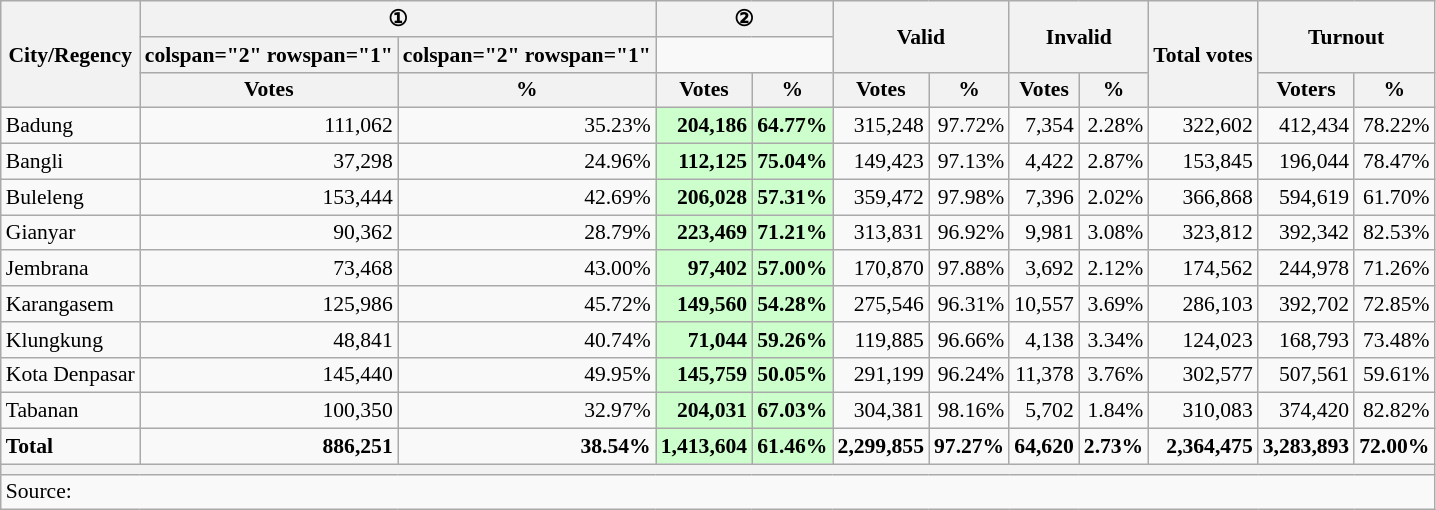<table class="wikitable" style="text-align:right; font-size:90%;">
<tr>
<th colspan="1" rowspan="3">City/Regency</th>
<th colspan="2" rowspan="1">①</th>
<th colspan="2" rowspan="1">②</th>
<th colspan="2" rowspan="2">Valid</th>
<th colspan="2" rowspan="2">Invalid</th>
<th colspan="1" rowspan="3">Total votes</th>
<th colspan="2" rowspan="2">Turnout</th>
</tr>
<tr>
<th>colspan="2" rowspan="1" </th>
<th>colspan="2" rowspan="1" </th>
</tr>
<tr>
<th>Votes</th>
<th>%</th>
<th>Votes</th>
<th>%</th>
<th>Votes</th>
<th>%</th>
<th>Votes</th>
<th>%</th>
<th>Voters</th>
<th>%</th>
</tr>
<tr>
<td align="left">Badung</td>
<td>111,062</td>
<td>35.23%</td>
<td style="background:#ccffcc"><strong>204,186</strong></td>
<td style="background:#ccffcc"><strong>64.77%</strong></td>
<td>315,248</td>
<td>97.72%</td>
<td>7,354</td>
<td>2.28%</td>
<td>322,602</td>
<td>412,434</td>
<td>78.22%</td>
</tr>
<tr>
<td align="left">Bangli</td>
<td>37,298</td>
<td>24.96%</td>
<td style="background:#ccffcc"><strong>112,125</strong></td>
<td style="background:#ccffcc"><strong>75.04%</strong></td>
<td>149,423</td>
<td>97.13%</td>
<td>4,422</td>
<td>2.87%</td>
<td>153,845</td>
<td>196,044</td>
<td>78.47%</td>
</tr>
<tr>
<td align="left">Buleleng</td>
<td>153,444</td>
<td>42.69%</td>
<td style="background:#ccffcc"><strong>206,028</strong></td>
<td style="background:#ccffcc"><strong>57.31%</strong></td>
<td>359,472</td>
<td>97.98%</td>
<td>7,396</td>
<td>2.02%</td>
<td>366,868</td>
<td>594,619</td>
<td>61.70%</td>
</tr>
<tr>
<td align="left">Gianyar</td>
<td>90,362</td>
<td>28.79%</td>
<td style="background:#ccffcc"><strong>223,469</strong></td>
<td style="background:#ccffcc"><strong>71.21%</strong></td>
<td>313,831</td>
<td>96.92%</td>
<td>9,981</td>
<td>3.08%</td>
<td>323,812</td>
<td>392,342</td>
<td>82.53%</td>
</tr>
<tr>
<td align="left">Jembrana</td>
<td>73,468</td>
<td>43.00%</td>
<td style="background:#ccffcc"><strong>97,402</strong></td>
<td style="background:#ccffcc"><strong>57.00%</strong></td>
<td>170,870</td>
<td>97.88%</td>
<td>3,692</td>
<td>2.12%</td>
<td>174,562</td>
<td>244,978</td>
<td>71.26%</td>
</tr>
<tr>
<td align="left">Karangasem</td>
<td>125,986</td>
<td>45.72%</td>
<td style="background:#ccffcc"><strong>149,560</strong></td>
<td style="background:#ccffcc"><strong>54.28%</strong></td>
<td>275,546</td>
<td>96.31%</td>
<td>10,557</td>
<td>3.69%</td>
<td>286,103</td>
<td>392,702</td>
<td>72.85%</td>
</tr>
<tr>
<td align="left">Klungkung</td>
<td>48,841</td>
<td>40.74%</td>
<td style="background:#ccffcc"><strong>71,044</strong></td>
<td style="background:#ccffcc"><strong>59.26%</strong></td>
<td>119,885</td>
<td>96.66%</td>
<td>4,138</td>
<td>3.34%</td>
<td>124,023</td>
<td>168,793</td>
<td>73.48%</td>
</tr>
<tr>
<td align="left">Kota Denpasar</td>
<td>145,440</td>
<td>49.95%</td>
<td style="background:#ccffcc"><strong>145,759</strong></td>
<td style="background:#ccffcc"><strong>50.05%</strong></td>
<td>291,199</td>
<td>96.24%</td>
<td>11,378</td>
<td>3.76%</td>
<td>302,577</td>
<td>507,561</td>
<td>59.61%</td>
</tr>
<tr>
<td align="left">Tabanan</td>
<td>100,350</td>
<td>32.97%</td>
<td style="background:#ccffcc"><strong>204,031</strong></td>
<td style="background:#ccffcc"><strong>67.03%</strong></td>
<td>304,381</td>
<td>98.16%</td>
<td>5,702</td>
<td>1.84%</td>
<td>310,083</td>
<td>374,420</td>
<td>82.82%</td>
</tr>
<tr>
<td align="left"><strong>Total</strong></td>
<td><strong>886,251</strong></td>
<td><strong>38.54%</strong></td>
<td style="background:#ccffcc"><strong>1,413,604</strong></td>
<td style="background:#ccffcc"><strong>61.46%</strong></td>
<td><strong>2,299,855</strong></td>
<td><strong>97.27%</strong></td>
<td><strong>64,620</strong></td>
<td><strong>2.73%</strong></td>
<td><strong>2,364,475</strong></td>
<td><strong>3,283,893</strong></td>
<td><strong>72.00%</strong></td>
</tr>
<tr>
<th colspan="12"></th>
</tr>
<tr>
<td colspan="12" align="left">Source: </td>
</tr>
</table>
